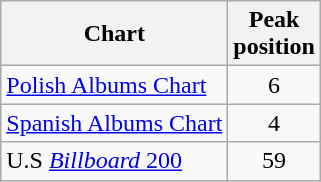<table class="wikitable">
<tr>
<th style="text-align:center;">Chart</th>
<th style="text-align:center;">Peak<br>position</th>
</tr>
<tr>
<td align="left"><a href='#'>Polish Albums Chart</a></td>
<td style="text-align:center;">6</td>
</tr>
<tr>
<td align="left"><a href='#'>Spanish Albums Chart</a></td>
<td style="text-align:center;">4</td>
</tr>
<tr>
<td align="left">U.S <a href='#'><em>Billboard</em> 200</a></td>
<td style="text-align:center;">59</td>
</tr>
</table>
